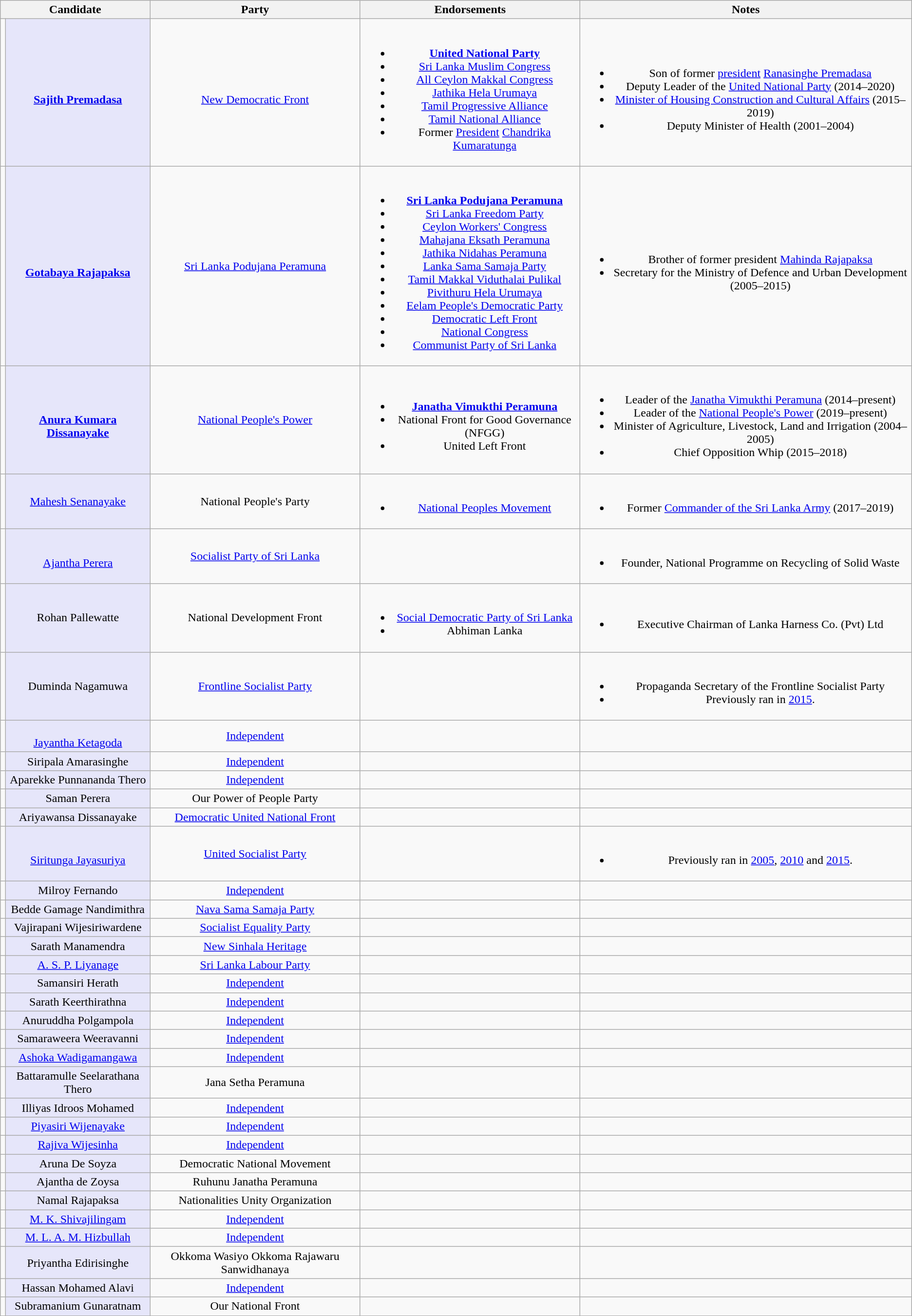<table class="wikitable sortable" style="text-align:center;">
<tr>
<th colspan="2" scope="col" style="width: 200px;">Candidate</th>
<th>Party</th>
<th>Endorsements</th>
<th>Notes</th>
</tr>
<tr>
<td></td>
<td style="background:lavender;"><br><strong><a href='#'>Sajith Premadasa</a></strong></td>
<td><br><a href='#'>New Democratic Front</a></td>
<td><br><ul><li><strong><a href='#'>United National Party</a></strong></li><li><a href='#'>Sri Lanka Muslim Congress</a></li><li><a href='#'>All Ceylon Makkal Congress</a></li><li><a href='#'>Jathika Hela Urumaya</a></li><li><a href='#'>Tamil Progressive Alliance</a></li><li><a href='#'>Tamil National Alliance</a></li><li>Former <a href='#'>President</a> <a href='#'>Chandrika Kumaratunga</a></li></ul></td>
<td><br><ul><li>Son of former <a href='#'>president</a> <a href='#'>Ranasinghe Premadasa</a></li><li>Deputy Leader of the <a href='#'>United National Party</a> (2014–2020)</li><li><a href='#'>Minister of Housing Construction and Cultural Affairs</a> (2015–2019)</li><li>Deputy Minister of Health (2001–2004)</li></ul></td>
</tr>
<tr>
<td></td>
<td style="background:lavender;"><br><strong><a href='#'>Gotabaya Rajapaksa</a></strong></td>
<td><a href='#'>Sri Lanka Podujana Peramuna</a></td>
<td><br><ul><li><strong><a href='#'>Sri Lanka Podujana Peramuna</a></strong></li><li><a href='#'>Sri Lanka Freedom Party</a></li><li><a href='#'>Ceylon Workers' Congress</a></li><li><a href='#'>Mahajana Eksath Peramuna</a></li><li><a href='#'>Jathika Nidahas Peramuna</a></li><li><a href='#'>Lanka Sama Samaja Party</a></li><li><a href='#'>Tamil Makkal Viduthalai Pulikal</a></li><li><a href='#'>Pivithuru Hela Urumaya</a></li><li><a href='#'>Eelam People's Democratic Party</a></li><li><a href='#'>Democratic Left Front</a></li><li><a href='#'>National Congress</a></li><li><a href='#'>Communist Party of Sri Lanka</a></li></ul></td>
<td><br><ul><li>Brother of former president <a href='#'>Mahinda Rajapaksa</a></li><li>Secretary for the Ministry of Defence and Urban Development (2005–2015)</li></ul></td>
</tr>
<tr>
<td></td>
<td style="background:lavender;"> <br><strong><a href='#'>Anura Kumara Dissanayake</a></strong></td>
<td><a href='#'>National People's Power</a></td>
<td><br><ul><li><strong><a href='#'>Janatha Vimukthi Peramuna</a></strong></li><li>National Front for Good Governance (NFGG)</li><li>United Left Front</li></ul></td>
<td><br><ul><li>Leader of the <a href='#'>Janatha Vimukthi Peramuna</a> (2014–present)</li><li>Leader of the <a href='#'>National People's Power</a> (2019–present)</li><li>Minister of Agriculture, Livestock, Land and Irrigation (2004–2005)</li><li>Chief Opposition Whip (2015–2018)</li></ul></td>
</tr>
<tr>
<td></td>
<td style="background:lavender;"><a href='#'>Mahesh Senanayake</a></td>
<td>National People's Party</td>
<td><br><ul><li><a href='#'>National Peoples Movement</a></li></ul></td>
<td><br><ul><li>Former <a href='#'>Commander of the Sri Lanka Army</a> (2017–2019)</li></ul></td>
</tr>
<tr>
<td></td>
<td style="background:lavender;"><br><a href='#'>Ajantha Perera</a></td>
<td><a href='#'>Socialist Party of Sri Lanka</a></td>
<td></td>
<td><br><ul><li>Founder, National Programme on Recycling of Solid Waste</li></ul></td>
</tr>
<tr>
<td></td>
<td style="background:lavender;">Rohan Pallewatte</td>
<td>National Development Front</td>
<td><br><ul><li><a href='#'>Social Democratic Party of Sri Lanka</a></li><li>Abhiman Lanka</li></ul></td>
<td><br><ul><li>Executive Chairman of Lanka Harness Co. (Pvt) Ltd</li></ul></td>
</tr>
<tr>
<td></td>
<td style="background:lavender;">Duminda Nagamuwa</td>
<td><a href='#'>Frontline Socialist Party</a></td>
<td></td>
<td><br><ul><li>Propaganda Secretary of the Frontline Socialist Party</li><li>Previously ran in <a href='#'>2015</a>.</li></ul></td>
</tr>
<tr>
<td></td>
<td style="background:lavender;"><br><a href='#'>Jayantha Ketagoda</a></td>
<td><a href='#'>Independent</a></td>
<td></td>
<td></td>
</tr>
<tr>
<td></td>
<td style="background:lavender;">Siripala Amarasinghe</td>
<td><a href='#'>Independent</a></td>
<td></td>
<td></td>
</tr>
<tr>
<td></td>
<td style="background:lavender;">Aparekke Punnananda Thero</td>
<td><a href='#'>Independent</a></td>
<td></td>
<td></td>
</tr>
<tr>
<td></td>
<td style="background:lavender;">Saman Perera</td>
<td>Our Power of People Party</td>
<td></td>
<td></td>
</tr>
<tr>
<td></td>
<td style="background:lavender;">Ariyawansa Dissanayake</td>
<td><a href='#'>Democratic United National Front</a></td>
<td></td>
<td></td>
</tr>
<tr>
<td></td>
<td style="background:lavender;"><br><a href='#'>Siritunga Jayasuriya</a></td>
<td><a href='#'>United Socialist Party</a></td>
<td></td>
<td><br><ul><li>Previously ran in <a href='#'>2005</a>, <a href='#'>2010</a> and <a href='#'>2015</a>.</li></ul></td>
</tr>
<tr>
<td></td>
<td style="background:lavender;">Milroy Fernando</td>
<td><a href='#'>Independent</a></td>
<td></td>
<td></td>
</tr>
<tr>
<td></td>
<td style="background:lavender;">Bedde Gamage Nandimithra</td>
<td><a href='#'>Nava Sama Samaja Party</a></td>
<td></td>
<td></td>
</tr>
<tr>
<td></td>
<td style="background:lavender;">Vajirapani Wijesiriwardene</td>
<td><a href='#'>Socialist Equality Party</a></td>
<td></td>
<td></td>
</tr>
<tr>
<td></td>
<td style="background:lavender;">Sarath Manamendra</td>
<td><a href='#'>New Sinhala Heritage</a></td>
<td></td>
<td></td>
</tr>
<tr>
<td></td>
<td style="background:lavender;"><a href='#'>A. S. P. Liyanage</a></td>
<td><a href='#'>Sri Lanka Labour Party</a></td>
<td></td>
<td></td>
</tr>
<tr>
<td></td>
<td style="background:lavender;">Samansiri Herath</td>
<td><a href='#'>Independent</a></td>
<td></td>
<td></td>
</tr>
<tr>
<td></td>
<td style="background:lavender;">Sarath Keerthirathna</td>
<td><a href='#'>Independent</a></td>
<td></td>
<td></td>
</tr>
<tr>
<td></td>
<td style="background:lavender;">Anuruddha Polgampola</td>
<td><a href='#'>Independent</a></td>
<td></td>
<td></td>
</tr>
<tr>
<td></td>
<td style="background:lavender;">Samaraweera Weeravanni</td>
<td><a href='#'>Independent</a></td>
<td></td>
<td></td>
</tr>
<tr>
<td></td>
<td style="background:lavender;"><a href='#'>Ashoka Wadigamangawa</a></td>
<td><a href='#'>Independent</a></td>
<td></td>
<td></td>
</tr>
<tr>
<td></td>
<td style="background:lavender;">Battaramulle Seelarathana Thero</td>
<td>Jana Setha Peramuna</td>
<td></td>
<td></td>
</tr>
<tr>
<td></td>
<td style="background:lavender;">Illiyas Idroos Mohamed</td>
<td><a href='#'>Independent</a></td>
<td></td>
<td></td>
</tr>
<tr>
<td></td>
<td style="background:lavender;"><a href='#'>Piyasiri Wijenayake</a></td>
<td><a href='#'>Independent</a></td>
<td></td>
<td></td>
</tr>
<tr>
<td></td>
<td style="background:lavender;"><a href='#'>Rajiva Wijesinha</a></td>
<td><a href='#'>Independent</a></td>
<td></td>
<td></td>
</tr>
<tr>
<td></td>
<td style="background:lavender;">Aruna De Soyza</td>
<td>Democratic National Movement</td>
<td></td>
<td></td>
</tr>
<tr>
<td></td>
<td style="background:lavender;">Ajantha de Zoysa</td>
<td>Ruhunu Janatha Peramuna</td>
<td></td>
<td></td>
</tr>
<tr>
<td></td>
<td style="background:lavender;">Namal Rajapaksa</td>
<td>Nationalities Unity Organization</td>
<td></td>
<td></td>
</tr>
<tr>
<td></td>
<td style="background:lavender;"><a href='#'>M. K. Shivajilingam</a></td>
<td><a href='#'>Independent</a></td>
<td></td>
<td></td>
</tr>
<tr>
<td></td>
<td style="background:lavender;"><a href='#'>M. L. A. M. Hizbullah</a></td>
<td><a href='#'>Independent</a></td>
<td></td>
<td></td>
</tr>
<tr>
<td></td>
<td style="background:lavender;">Priyantha Edirisinghe</td>
<td>Okkoma Wasiyo Okkoma Rajawaru Sanwidhanaya</td>
<td></td>
<td></td>
</tr>
<tr>
<td></td>
<td style="background:lavender;">Hassan Mohamed Alavi</td>
<td><a href='#'>Independent</a></td>
<td></td>
<td></td>
</tr>
<tr>
<td></td>
<td style="background:lavender;">Subramanium Gunaratnam</td>
<td>Our National Front</td>
<td></td>
<td></td>
</tr>
</table>
